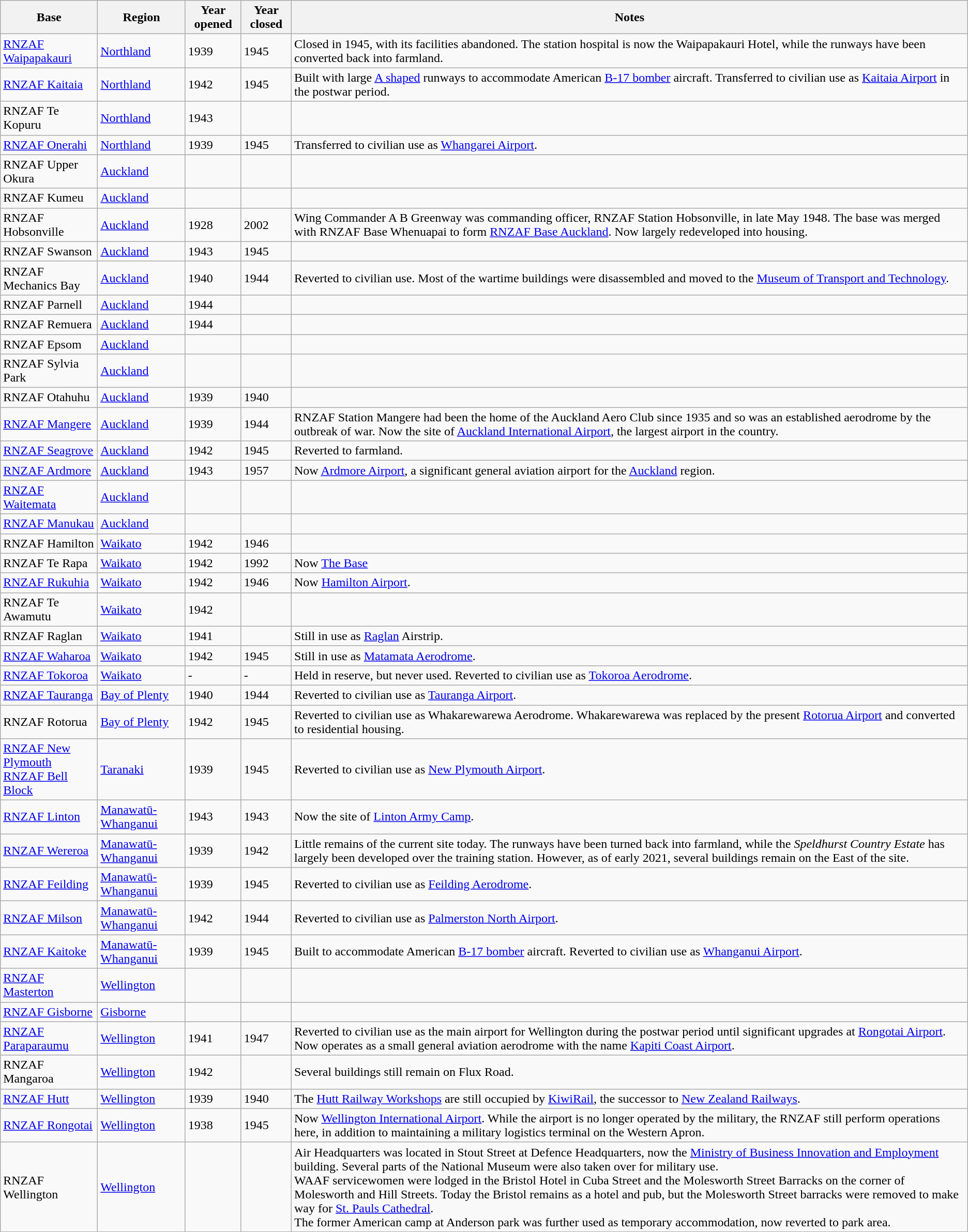<table class="wikitable">
<tr>
<th>Base</th>
<th>Region</th>
<th>Year opened</th>
<th>Year closed</th>
<th>Notes</th>
</tr>
<tr>
<td><a href='#'>RNZAF Waipapakauri</a></td>
<td><a href='#'>Northland</a></td>
<td>1939</td>
<td>1945</td>
<td>Closed in 1945, with its facilities abandoned. The station hospital is now the Waipapakauri Hotel, while the runways have been converted back into farmland.</td>
</tr>
<tr>
<td><a href='#'>RNZAF Kaitaia</a></td>
<td><a href='#'>Northland</a></td>
<td>1942</td>
<td>1945</td>
<td>Built with large <a href='#'>A shaped</a> runways to accommodate American <a href='#'>B-17 bomber</a> aircraft. Transferred to civilian use as <a href='#'>Kaitaia Airport</a> in the postwar period.</td>
</tr>
<tr>
<td>RNZAF Te Kopuru</td>
<td><a href='#'>Northland</a></td>
<td>1943</td>
<td></td>
<td></td>
</tr>
<tr>
<td><a href='#'>RNZAF Onerahi</a></td>
<td><a href='#'>Northland</a></td>
<td>1939</td>
<td>1945</td>
<td>Transferred to civilian use as <a href='#'>Whangarei Airport</a>.</td>
</tr>
<tr>
<td>RNZAF Upper Okura</td>
<td><a href='#'>Auckland</a></td>
<td></td>
<td></td>
<td></td>
</tr>
<tr>
<td>RNZAF Kumeu</td>
<td><a href='#'>Auckland</a></td>
<td></td>
<td></td>
<td></td>
</tr>
<tr>
<td>RNZAF Hobsonville</td>
<td><a href='#'>Auckland</a></td>
<td>1928</td>
<td>2002</td>
<td>Wing Commander A B Greenway was commanding officer, RNZAF Station Hobsonville, in late May 1948. The base was merged with RNZAF Base Whenuapai to form <a href='#'>RNZAF Base Auckland</a>. Now largely redeveloped into housing.</td>
</tr>
<tr>
<td>RNZAF Swanson</td>
<td><a href='#'>Auckland</a></td>
<td>1943</td>
<td>1945</td>
<td></td>
</tr>
<tr>
<td>RNZAF Mechanics Bay</td>
<td><a href='#'>Auckland</a></td>
<td>1940</td>
<td>1944</td>
<td>Reverted to civilian use. Most of the wartime buildings were disassembled and moved to the <a href='#'>Museum of Transport and Technology</a>.</td>
</tr>
<tr>
<td>RNZAF Parnell</td>
<td><a href='#'>Auckland</a></td>
<td>1944</td>
<td></td>
<td></td>
</tr>
<tr>
<td>RNZAF Remuera</td>
<td><a href='#'>Auckland</a></td>
<td>1944</td>
<td></td>
<td></td>
</tr>
<tr>
<td>RNZAF Epsom</td>
<td><a href='#'>Auckland</a></td>
<td></td>
<td></td>
<td></td>
</tr>
<tr>
<td>RNZAF Sylvia Park</td>
<td><a href='#'>Auckland</a></td>
<td></td>
<td></td>
<td></td>
</tr>
<tr>
<td>RNZAF Otahuhu</td>
<td><a href='#'>Auckland</a></td>
<td>1939</td>
<td>1940</td>
<td></td>
</tr>
<tr>
<td><a href='#'>RNZAF Mangere</a></td>
<td><a href='#'>Auckland</a></td>
<td>1939</td>
<td>1944</td>
<td>RNZAF Station Mangere had been the home of the Auckland Aero Club since 1935 and so was an established aerodrome by the outbreak of war. Now the site of <a href='#'>Auckland International Airport</a>, the largest airport in the country.</td>
</tr>
<tr>
<td><a href='#'>RNZAF Seagrove</a></td>
<td><a href='#'>Auckland</a></td>
<td>1942</td>
<td>1945</td>
<td>Reverted to farmland.</td>
</tr>
<tr>
<td><a href='#'>RNZAF Ardmore</a></td>
<td><a href='#'>Auckland</a></td>
<td>1943</td>
<td>1957</td>
<td>Now <a href='#'>Ardmore Airport</a>, a significant general aviation airport for the <a href='#'>Auckland</a> region.</td>
</tr>
<tr>
<td><a href='#'>RNZAF Waitemata</a></td>
<td><a href='#'>Auckland</a></td>
<td></td>
<td></td>
<td></td>
</tr>
<tr>
<td><a href='#'>RNZAF Manukau</a></td>
<td><a href='#'>Auckland</a></td>
<td></td>
<td></td>
<td></td>
</tr>
<tr>
<td>RNZAF Hamilton</td>
<td><a href='#'>Waikato</a></td>
<td>1942</td>
<td>1946</td>
<td></td>
</tr>
<tr>
<td>RNZAF Te Rapa</td>
<td><a href='#'>Waikato</a></td>
<td>1942</td>
<td>1992</td>
<td>Now <a href='#'>The Base</a></td>
</tr>
<tr>
<td><a href='#'>RNZAF Rukuhia</a></td>
<td><a href='#'>Waikato</a></td>
<td>1942</td>
<td>1946</td>
<td>Now <a href='#'>Hamilton Airport</a>.</td>
</tr>
<tr>
<td>RNZAF Te Awamutu</td>
<td><a href='#'>Waikato</a></td>
<td>1942</td>
<td></td>
<td></td>
</tr>
<tr>
<td>RNZAF Raglan</td>
<td><a href='#'>Waikato</a></td>
<td>1941</td>
<td></td>
<td>Still in use as <a href='#'>Raglan</a> Airstrip.</td>
</tr>
<tr>
<td><a href='#'>RNZAF Waharoa</a></td>
<td><a href='#'>Waikato</a></td>
<td>1942</td>
<td>1945</td>
<td>Still in use as <a href='#'>Matamata Aerodrome</a>.</td>
</tr>
<tr>
<td><a href='#'>RNZAF Tokoroa</a></td>
<td><a href='#'>Waikato</a></td>
<td>-</td>
<td>-</td>
<td>Held in reserve, but never used. Reverted to civilian use as <a href='#'>Tokoroa Aerodrome</a>.</td>
</tr>
<tr>
<td><a href='#'>RNZAF Tauranga</a></td>
<td><a href='#'>Bay of Plenty</a></td>
<td>1940</td>
<td>1944</td>
<td>Reverted to civilian use as <a href='#'>Tauranga Airport</a>.</td>
</tr>
<tr>
<td>RNZAF Rotorua</td>
<td><a href='#'>Bay of Plenty</a></td>
<td>1942</td>
<td>1945</td>
<td>Reverted to civilian use as Whakarewarewa Aerodrome. Whakarewarewa was replaced by the present <a href='#'>Rotorua Airport</a> and converted to residential housing.</td>
</tr>
<tr>
<td><a href='#'>RNZAF New Plymouth</a><br><a href='#'>RNZAF Bell Block</a></td>
<td><a href='#'>Taranaki</a></td>
<td>1939</td>
<td>1945</td>
<td>Reverted to civilian use as <a href='#'>New Plymouth Airport</a>.</td>
</tr>
<tr>
<td><a href='#'>RNZAF Linton</a></td>
<td><a href='#'>Manawatū-Whanganui</a></td>
<td>1943</td>
<td>1943</td>
<td>Now the site of <a href='#'>Linton Army Camp</a>.</td>
</tr>
<tr>
<td><a href='#'>RNZAF Wereroa</a></td>
<td><a href='#'>Manawatū-Whanganui</a></td>
<td>1939</td>
<td>1942</td>
<td>Little remains of the current site today. The runways have been turned back into farmland, while the <em>Speldhurst Country Estate</em> has largely been developed over the training station. However, as of early 2021, several buildings remain on the East of the site.</td>
</tr>
<tr>
<td><a href='#'>RNZAF Feilding</a></td>
<td><a href='#'>Manawatū-Whanganui</a></td>
<td>1939</td>
<td>1945</td>
<td>Reverted to civilian use as <a href='#'>Feilding Aerodrome</a>.</td>
</tr>
<tr>
<td><a href='#'>RNZAF Milson</a></td>
<td><a href='#'>Manawatū-Whanganui</a></td>
<td>1942</td>
<td>1944</td>
<td>Reverted to civilian use as <a href='#'>Palmerston North Airport</a>.</td>
</tr>
<tr>
<td><a href='#'>RNZAF Kaitoke</a></td>
<td><a href='#'>Manawatū-Whanganui</a></td>
<td>1939</td>
<td>1945</td>
<td>Built to accommodate American <a href='#'>B-17 bomber</a> aircraft. Reverted to civilian use as <a href='#'>Whanganui Airport</a>.</td>
</tr>
<tr>
<td><a href='#'>RNZAF Masterton</a></td>
<td><a href='#'>Wellington</a></td>
<td></td>
<td></td>
<td></td>
</tr>
<tr>
<td><a href='#'>RNZAF Gisborne</a></td>
<td><a href='#'>Gisborne</a></td>
<td></td>
<td></td>
<td></td>
</tr>
<tr>
<td><a href='#'>RNZAF Paraparaumu</a></td>
<td><a href='#'>Wellington</a></td>
<td>1941</td>
<td>1947</td>
<td>Reverted to civilian use as the main airport for Wellington during the postwar period until significant upgrades at <a href='#'>Rongotai Airport</a>. Now operates as a small general aviation aerodrome with the name <a href='#'>Kapiti Coast Airport</a>.</td>
</tr>
<tr>
<td>RNZAF Mangaroa</td>
<td><a href='#'>Wellington</a></td>
<td>1942</td>
<td></td>
<td>Several buildings still remain on Flux Road.</td>
</tr>
<tr>
<td><a href='#'>RNZAF Hutt</a></td>
<td><a href='#'>Wellington</a></td>
<td>1939</td>
<td>1940</td>
<td>The <a href='#'>Hutt Railway Workshops</a> are still occupied by <a href='#'>KiwiRail</a>, the successor to <a href='#'>New Zealand Railways</a>.</td>
</tr>
<tr>
<td><a href='#'>RNZAF Rongotai</a></td>
<td><a href='#'>Wellington</a></td>
<td>1938</td>
<td>1945</td>
<td>Now <a href='#'>Wellington International Airport</a>. While the airport is no longer operated by the military, the RNZAF still perform operations here, in addition to maintaining a military logistics terminal on the Western Apron.</td>
</tr>
<tr>
<td>RNZAF Wellington</td>
<td><a href='#'>Wellington</a></td>
<td></td>
<td></td>
<td>Air Headquarters was located in Stout Street at Defence Headquarters, now the <a href='#'>Ministry of Business Innovation and Employment</a> building. Several parts of the National Museum were also taken over for military use.<br>WAAF servicewomen were lodged in the Bristol Hotel in Cuba Street and the Molesworth Street Barracks on the corner of Molesworth and Hill Streets. Today the Bristol remains as a hotel and pub, but the Molesworth Street barracks were removed to make way for <a href='#'>St. Pauls Cathedral</a>.<br>The former American camp at Anderson park was further used as temporary accommodation, now reverted to park area.</td>
</tr>
</table>
